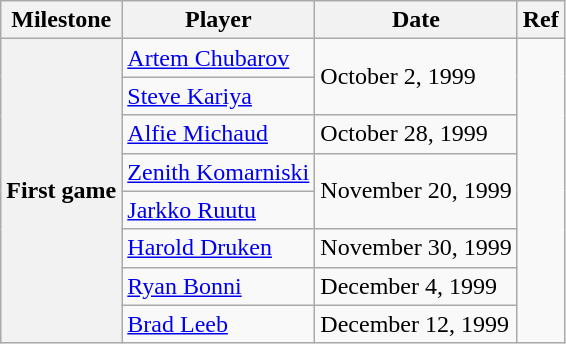<table class="wikitable">
<tr>
<th scope="col">Milestone</th>
<th scope="col">Player</th>
<th scope="col">Date</th>
<th scope="col">Ref</th>
</tr>
<tr>
<th rowspan=8>First game</th>
<td><a href='#'>Artem Chubarov</a></td>
<td rowspan=2>October 2, 1999</td>
<td rowspan=8></td>
</tr>
<tr>
<td><a href='#'>Steve Kariya</a></td>
</tr>
<tr>
<td><a href='#'>Alfie Michaud</a></td>
<td>October 28, 1999</td>
</tr>
<tr>
<td><a href='#'>Zenith Komarniski</a></td>
<td rowspan=2>November 20, 1999</td>
</tr>
<tr>
<td><a href='#'>Jarkko Ruutu</a></td>
</tr>
<tr>
<td><a href='#'>Harold Druken</a></td>
<td>November 30, 1999</td>
</tr>
<tr>
<td><a href='#'>Ryan Bonni</a></td>
<td>December 4, 1999</td>
</tr>
<tr>
<td><a href='#'>Brad Leeb</a></td>
<td>December 12, 1999</td>
</tr>
</table>
